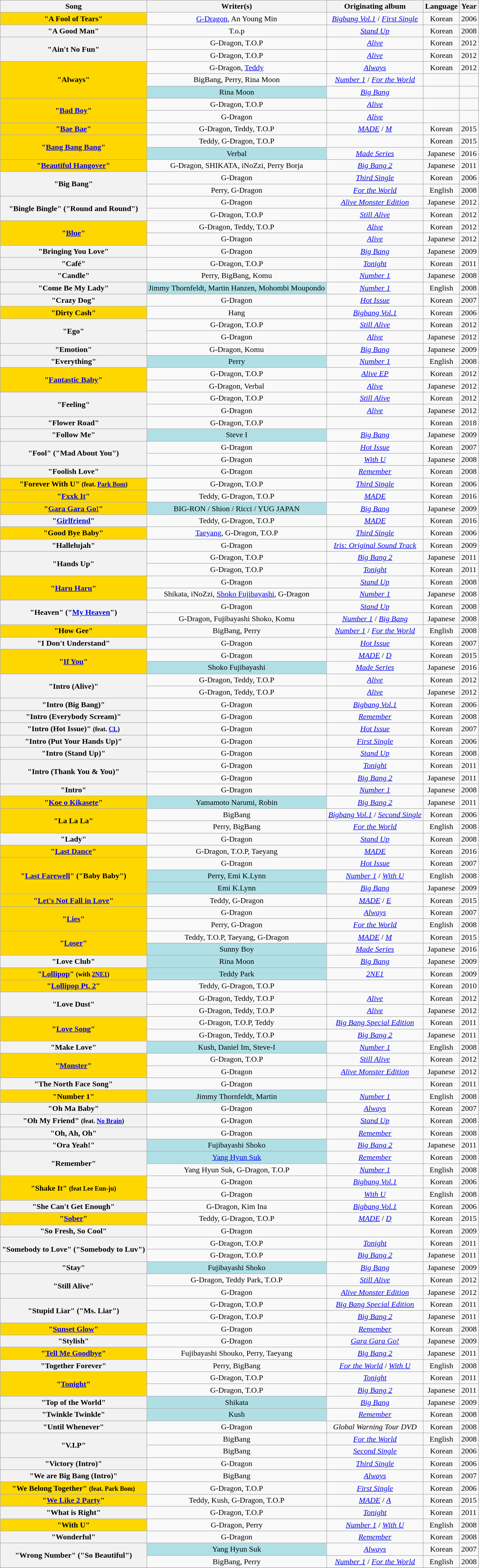<table class="wikitable sortable plainrowheaders" style="text-align:center;">
<tr>
<th scope="col">Song</th>
<th scope="col" class="unsortable">Writer(s)</th>
<th scope="col">Originating album</th>
<th scope="col">Language</th>
<th scope="col">Year</th>
</tr>
<tr>
<th scope=row style="background-color:gold">"A Fool of Tears" </th>
<td><a href='#'>G-Dragon</a>, An Young Min</td>
<td><em><a href='#'>Bigbang Vol.1</a></em> / <em><a href='#'>First Single</a></em></td>
<td>Korean</td>
<td>2006</td>
</tr>
<tr>
<th scope="row">"A Good Man"</th>
<td>T.o.p</td>
<td><em><a href='#'>Stand Up</a></em></td>
<td>Korean</td>
<td>2008</td>
</tr>
<tr>
<th scope="row" rowspan="2">"Ain't No Fun"</th>
<td>G-Dragon, T.O.P</td>
<td><em><a href='#'>Alive</a></em></td>
<td>Korean</td>
<td>2012</td>
</tr>
<tr>
<td>G-Dragon, T.O.P</td>
<td><em><a href='#'>Alive</a></em></td>
<td>Korean</td>
<td>2012</td>
</tr>
<tr>
<th scope=row style="background-color:gold" rowspan="3">"Always" </th>
<td>G-Dragon, <a href='#'>Teddy</a></td>
<td><em><a href='#'>Always</a></em></td>
<td>Korean</td>
<td>2012</td>
</tr>
<tr>
<td>BigBang, Perry, Rina Moon</td>
<td><em><a href='#'>Number 1</a></em> / <em><a href='#'>For the World</a></em></td>
<td></td>
<td></td>
</tr>
<tr>
<td style="background-color:powderblue">Rina Moon </td>
<td><em><a href='#'>Big Bang</a></em></td>
<td></td>
<td></td>
</tr>
<tr>
<th scope=row style="background-color:gold" rowspan="2"><span></span>"<a href='#'>Bad Boy</a>" </th>
<td>G-Dragon, T.O.P</td>
<td><em><a href='#'>Alive</a></em></td>
<td></td>
<td></td>
</tr>
<tr>
<td>G-Dragon</td>
<td><em><a href='#'>Alive</a></em></td>
<td></td>
<td></td>
</tr>
<tr>
<th scope=row style="background-color:gold">"<a href='#'>Bae Bae</a>" </th>
<td>G-Dragon, Teddy, T.O.P</td>
<td><em><a href='#'>MADE</a></em> / <em><a href='#'>M</a></em></td>
<td>Korean</td>
<td>2015</td>
</tr>
<tr>
<th scope=row style="background-color:gold" rowspan="2">"<a href='#'>Bang Bang Bang</a>" </th>
<td>Teddy, G-Dragon, T.O.P</td>
<td></td>
<td>Korean</td>
<td>2015</td>
</tr>
<tr>
<td style="background-color:powderblue">Verbal </td>
<td><em><a href='#'>Made Series</a></em></td>
<td>Japanese</td>
<td>2016</td>
</tr>
<tr>
<th scope=row style="background-color:gold">"<a href='#'>Beautiful Hangover</a>"  </th>
<td>G-Dragon, SHIKATA, iNoZzi, Perry Borja</td>
<td><em><a href='#'>Big Bang 2</a></em></td>
<td>Japanese</td>
<td>2011</td>
</tr>
<tr>
<th scope=row rowspan="2">"Big Bang"</th>
<td>G-Dragon</td>
<td><em><a href='#'>Third Single</a></em></td>
<td>Korean</td>
<td>2006</td>
</tr>
<tr>
<td>Perry, G-Dragon</td>
<td><em><a href='#'>For the World</a></em></td>
<td>English</td>
<td>2008</td>
</tr>
<tr>
<th scope="row" rowspan="2">"Bingle Bingle" ("Round and Round")</th>
<td>G-Dragon</td>
<td><em><a href='#'>Alive Monster Edition</a></em></td>
<td>Japanese</td>
<td>2012</td>
</tr>
<tr>
<td>G-Dragon, T.O.P</td>
<td><em><a href='#'>Still Alive</a></em></td>
<td>Korean</td>
<td>2012</td>
</tr>
<tr>
<th scope=row style="background-color:gold" rowspan="2">"<a href='#'>Blue</a>" </th>
<td>G-Dragon, Teddy, T.O.P</td>
<td><em><a href='#'>Alive</a></em></td>
<td>Korean</td>
<td>2012</td>
</tr>
<tr>
<td>G-Dragon</td>
<td><em><a href='#'>Alive</a></em></td>
<td>Japanese</td>
<td>2012</td>
</tr>
<tr>
<th scope="row">"Bringing You Love"</th>
<td>G-Dragon</td>
<td><em><a href='#'>Big Bang</a></em></td>
<td>Japanese</td>
<td>2009</td>
</tr>
<tr>
<th scope="row"><span></span>"Café"</th>
<td>G-Dragon, T.O.P</td>
<td><em><a href='#'>Tonight</a></em></td>
<td>Korean</td>
<td>2011</td>
</tr>
<tr>
<th scope="row">"Candle"</th>
<td>Perry, BigBang, Komu</td>
<td><em><a href='#'>Number 1</a></em></td>
<td>Japanese</td>
<td>2008</td>
</tr>
<tr>
<th scope="row">"Come Be My Lady"</th>
<td style="background-color:powderblue">Jimmy Thornfeldt, Martin Hanzen, Mohombi Moupondo </td>
<td><em><a href='#'>Number 1</a></em></td>
<td>English</td>
<td>2008</td>
</tr>
<tr>
<th scope="row">"Crazy Dog"</th>
<td>G-Dragon</td>
<td><em><a href='#'>Hot Issue</a></em></td>
<td>Korean</td>
<td>2007</td>
</tr>
<tr>
<th scope=row style="background-color:gold"><span></span>"Dirty Cash" </th>
<td>Hang</td>
<td><em><a href='#'>Bigbang Vol.1</a></em></td>
<td>Korean</td>
<td>2006</td>
</tr>
<tr>
<th scope="row" rowspan="2"><span></span>"Ego"</th>
<td>G-Dragon, T.O.P</td>
<td><em><a href='#'>Still Alive</a></em></td>
<td>Korean</td>
<td>2012</td>
</tr>
<tr>
<td>G-Dragon</td>
<td><em><a href='#'>Alive</a></em></td>
<td>Japanese</td>
<td>2012</td>
</tr>
<tr>
<th scope="row">"Emotion"</th>
<td>G-Dragon, Komu</td>
<td><em><a href='#'>Big Bang</a></em></td>
<td>Japanese</td>
<td>2009</td>
</tr>
<tr>
<th scope="row">"Everything"</th>
<td style="background-color:powderblue">Perry </td>
<td><em><a href='#'>Number 1</a></em></td>
<td>English</td>
<td>2008</td>
</tr>
<tr>
<th scope=row style="background-color:gold" rowspan="2"><span></span>"<a href='#'>Fantastic Baby</a>" </th>
<td>G-Dragon, T.O.P</td>
<td><em><a href='#'>Alive EP</a></em></td>
<td>Korean</td>
<td>2012</td>
</tr>
<tr>
<td>G-Dragon, Verbal</td>
<td><em><a href='#'>Alive</a></em></td>
<td>Japanese</td>
<td>2012</td>
</tr>
<tr>
<th scope="row" rowspan="2">"Feeling"</th>
<td>G-Dragon, T.O.P</td>
<td><em><a href='#'>Still Alive</a></em></td>
<td>Korean</td>
<td>2012</td>
</tr>
<tr>
<td>G-Dragon</td>
<td><em><a href='#'>Alive</a></em></td>
<td>Japanese</td>
<td>2012</td>
</tr>
<tr>
<th scope="row">"Flower Road"</th>
<td>G-Dragon, T.O.P</td>
<td></td>
<td>Korean</td>
<td>2018</td>
</tr>
<tr>
<th scope="row">"Follow Me"</th>
<td style="background-color:powderblue">Steve I </td>
<td><em><a href='#'>Big Bang</a></em></td>
<td>Japanese</td>
<td>2009</td>
</tr>
<tr>
<th scope="row" rowspan="2">"Fool" ("Mad About You")</th>
<td>G-Dragon</td>
<td><em><a href='#'>Hot Issue</a></em></td>
<td>Korean</td>
<td>2007</td>
</tr>
<tr>
<td>G-Dragon</td>
<td><em><a href='#'>With U</a></em></td>
<td>Japanese</td>
<td>2008</td>
</tr>
<tr>
<th scope="row">"Foolish Love"</th>
<td>G-Dragon</td>
<td><em><a href='#'>Remember</a></em></td>
<td>Korean</td>
<td>2008</td>
</tr>
<tr>
<th scope=row style="background-color:gold">"Forever With U" <small>(feat. <a href='#'>Park Bom</a>)</small> </th>
<td>G-Dragon, T.O.P</td>
<td><em><a href='#'>Third Single</a></em></td>
<td>Korean</td>
<td>2006</td>
</tr>
<tr>
<th scope=row style="background-color:gold">"<a href='#'>Fxxk It</a>" </th>
<td>Teddy, G-Dragon, T.O.P</td>
<td><em><a href='#'>MADE</a></em></td>
<td>Korean</td>
<td>2016</td>
</tr>
<tr>
<th scope=row style="background-color:gold"><span></span>"<a href='#'>Gara Gara Go!</a>" </th>
<td style="background-color:powderblue">BIG-RON / Shion / Ricci / YUG JAPAN </td>
<td><em><a href='#'>Big Bang</a></em></td>
<td>Japanese</td>
<td>2009</td>
</tr>
<tr>
<th scope="row">"<a href='#'>Girlfriend</a>"</th>
<td>Teddy, G-Dragon, T.O.P</td>
<td><em><a href='#'>MADE</a></em></td>
<td>Korean</td>
<td>2016</td>
</tr>
<tr>
<th scope=row style="background-color:gold">"Good Bye Baby" </th>
<td><a href='#'>Taeyang</a>, G-Dragon, T.O.P</td>
<td><em><a href='#'>Third Single</a></em></td>
<td>Korean</td>
<td>2006</td>
</tr>
<tr>
<th scope="row"><span></span>"Hallelujah"</th>
<td>G-Dragon</td>
<td><em><a href='#'>Iris: Original Sound Track</a></em></td>
<td>Korean</td>
<td>2009</td>
</tr>
<tr>
<th scope="row" rowspan="2">"Hands Up"</th>
<td>G-Dragon, T.O.P</td>
<td><em><a href='#'>Big Bang 2</a></em></td>
<td>Japanese</td>
<td>2011</td>
</tr>
<tr>
<td>G-Dragon, T.O.P</td>
<td><em><a href='#'>Tonight</a></em></td>
<td>Korean</td>
<td>2011</td>
</tr>
<tr>
<th scope=row style="background-color:gold" rowspan="2">"<a href='#'>Haru Haru</a>" </th>
<td>G-Dragon</td>
<td><em><a href='#'>Stand Up</a></em></td>
<td>Korean</td>
<td>2008</td>
</tr>
<tr>
<td>Shikata, iNoZzi, <a href='#'>Shoko Fujibayashi</a>, G-Dragon</td>
<td><em><a href='#'>Number 1</a></em></td>
<td>Japanese</td>
<td>2008</td>
</tr>
<tr>
<th scope="row" rowspan="2">"Heaven" ("<a href='#'>My Heaven</a>")</th>
<td>G-Dragon</td>
<td><em><a href='#'>Stand Up</a></em></td>
<td>Korean</td>
<td>2008</td>
</tr>
<tr>
<td>G-Dragon, Fujibayashi Shoko, Komu</td>
<td><em><a href='#'>Number 1</a></em> / <em><a href='#'>Big Bang</a></em></td>
<td>Japanese</td>
<td>2008</td>
</tr>
<tr>
<th scope=row style="background-color:gold">"How Gee" </th>
<td>BigBang, Perry</td>
<td><em><a href='#'>Number 1</a></em> / <em><a href='#'>For the World</a></em></td>
<td>English</td>
<td>2008</td>
</tr>
<tr>
<th scope="row"><span></span>"I Don't Understand"</th>
<td>G-Dragon</td>
<td><em><a href='#'>Hot Issue</a></em></td>
<td>Korean</td>
<td>2007</td>
</tr>
<tr>
<th scope=row style="background-color:gold" rowspan="2">"<a href='#'>If You</a>"</th>
<td>G-Dragon</td>
<td><em><a href='#'>MADE</a></em> / <em><a href='#'>D</a></em></td>
<td>Korean</td>
<td>2015</td>
</tr>
<tr>
<td style="background-color:powderblue">Shoko Fujibayashi </td>
<td><em><a href='#'>Made Series</a></em></td>
<td>Japanese</td>
<td>2016</td>
</tr>
<tr>
<th scope="row" rowspan="2">"Intro (Alive)"</th>
<td>G-Dragon, Teddy, T.O.P</td>
<td><em><a href='#'>Alive</a></em></td>
<td>Korean</td>
<td>2012</td>
</tr>
<tr>
<td>G-Dragon, Teddy, T.O.P</td>
<td><em><a href='#'>Alive</a></em></td>
<td>Japanese</td>
<td>2012</td>
</tr>
<tr>
<th scope="row">"Intro (Big Bang)"</th>
<td>G-Dragon</td>
<td><em><a href='#'>Bigbang Vol.1</a></em></td>
<td>Korean</td>
<td>2006</td>
</tr>
<tr>
<th scope="row">"Intro (Everybody Scream)"</th>
<td>G-Dragon</td>
<td><em><a href='#'>Remember</a></em></td>
<td>Korean</td>
<td>2008</td>
</tr>
<tr>
<th scope="row">"Intro (Hot Issue)" <small>(feat. <a href='#'>CL</a>)</small></th>
<td>G-Dragon</td>
<td><em><a href='#'>Hot Issue</a></em></td>
<td>Korean</td>
<td>2007</td>
</tr>
<tr>
<th scope="row">"Intro (Put Your Hands Up)"</th>
<td>G-Dragon</td>
<td><em><a href='#'>First Single</a></em></td>
<td>Korean</td>
<td>2006</td>
</tr>
<tr>
<th scope="row">"Intro (Stand Up)"</th>
<td>G-Dragon</td>
<td><em><a href='#'>Stand Up</a></em></td>
<td>Korean</td>
<td>2008</td>
</tr>
<tr>
<th scope="row" rowspan="2">"Intro (Thank You & You)"</th>
<td>G-Dragon</td>
<td><em><a href='#'>Tonight</a></em></td>
<td>Korean</td>
<td>2011</td>
</tr>
<tr>
<td>G-Dragon</td>
<td><em><a href='#'>Big Bang 2</a></em></td>
<td>Japanese</td>
<td>2011</td>
</tr>
<tr>
<th scope="row">"Intro"</th>
<td>G-Dragon</td>
<td><em><a href='#'>Number 1</a></em></td>
<td>Japanese</td>
<td>2008</td>
</tr>
<tr>
<th scope=row style="background-color:gold"><span></span>"<a href='#'>Koe o Kikasete</a>" </th>
<td style="background-color:powderblue">Yamamoto Narumi, Robin </td>
<td><em><a href='#'>Big Bang 2</a></em></td>
<td>Japanese</td>
<td>2011</td>
</tr>
<tr>
<th scope=row style="background-color:gold" rowspan="2"><span></span> "La La La" </th>
<td>BigBang</td>
<td><em><a href='#'>Bigbang Vol.1</a></em> / <em><a href='#'>Second Single</a></em></td>
<td>Korean</td>
<td>2006</td>
</tr>
<tr>
<td>Perry, BigBang</td>
<td><em><a href='#'>For the World</a></em></td>
<td>English</td>
<td>2008</td>
</tr>
<tr>
<th scope="row">"Lady"</th>
<td>G-Dragon</td>
<td><em><a href='#'>Stand Up</a></em></td>
<td>Korean</td>
<td>2008</td>
</tr>
<tr>
<th scope=row style="background-color:gold">"<a href='#'>Last Dance</a>" </th>
<td>G-Dragon, T.O.P, Taeyang</td>
<td><em><a href='#'>MADE</a></em></td>
<td>Korean</td>
<td>2016</td>
</tr>
<tr>
<th scope=row style="background-color:gold" rowspan="3">"<a href='#'>Last Farewell</a>" ("Baby Baby") </th>
<td>G-Dragon</td>
<td><em><a href='#'>Hot Issue</a></em></td>
<td>Korean</td>
<td>2007</td>
</tr>
<tr>
<td style="background-color:powderblue">Perry, Emi K.Lynn </td>
<td><em><a href='#'>Number 1</a></em> / <em><a href='#'>With U</a></em></td>
<td>English</td>
<td>2008</td>
</tr>
<tr>
<td style="background-color:powderblue">Emi K.Lynn </td>
<td><em><a href='#'>Big Bang</a></em></td>
<td>Japanese</td>
<td>2009</td>
</tr>
<tr>
<th scope=row style="background-color:gold">"<a href='#'>Let's Not Fall in Love</a>" </th>
<td>Teddy, G-Dragon</td>
<td><em><a href='#'>MADE</a></em> / <em><a href='#'>E</a></em></td>
<td>Korean</td>
<td>2015</td>
</tr>
<tr>
<th scope=row style="background-color:gold" rowspan="2">"<a href='#'>Lies</a>" </th>
<td>G-Dragon</td>
<td><em><a href='#'>Always</a></em></td>
<td>Korean</td>
<td>2007</td>
</tr>
<tr>
<td>Perry, G-Dragon</td>
<td><em><a href='#'>For the World</a></em></td>
<td>English</td>
<td>2008</td>
</tr>
<tr>
<th scope=row style="background-color:gold" rowspan="2">"<a href='#'>Loser</a>" </th>
<td>Teddy, T.O.P, Taeyang, G-Dragon</td>
<td><em><a href='#'>MADE</a></em> / <em><a href='#'>M</a></em></td>
<td>Korean</td>
<td>2015</td>
</tr>
<tr>
<td style="background-color:powderblue">Sunny Boy </td>
<td><em><a href='#'>Made Series</a></em></td>
<td>Japanese</td>
<td>2016</td>
</tr>
<tr>
<th scope="row">"Love Club"</th>
<td style="background-color:powderblue">Rina Moon </td>
<td><em><a href='#'>Big Bang</a></em></td>
<td>Japanese</td>
<td>2009</td>
</tr>
<tr>
<th scope=row style="background-color:gold">"<a href='#'>Lollipop</a>" <small>(with <a href='#'>2NE1</a>)</small> </th>
<td style="background-color:powderblue">Teddy Park </td>
<td><em><a href='#'>2NE1</a></em></td>
<td>Korean</td>
<td>2009</td>
</tr>
<tr>
<th scope=row style="background-color:gold">"<a href='#'>Lollipop Pt. 2</a>" </th>
<td>Teddy, G-Dragon, T.O.P</td>
<td></td>
<td>Korean</td>
<td>2010</td>
</tr>
<tr>
<th scope="row" rowspan="2">"Love Dust"</th>
<td>G-Dragon, Teddy, T.O.P</td>
<td><em><a href='#'>Alive</a></em></td>
<td>Korean</td>
<td>2012</td>
</tr>
<tr>
<td>G-Dragon, Teddy, T.O.P</td>
<td><em><a href='#'>Alive</a></em></td>
<td>Japanese</td>
<td>2012</td>
</tr>
<tr>
<th scope=row style="background-color:gold" rowspan="2">"<a href='#'>Love Song</a>"  </th>
<td>G-Dragon, T.O.P, Teddy</td>
<td><em><a href='#'>Big Bang Special Edition</a></em></td>
<td>Korean</td>
<td>2011</td>
</tr>
<tr>
<td>G-Dragon, Teddy, T.O.P</td>
<td><em><a href='#'>Big Bang 2</a></em></td>
<td>Japanese</td>
<td>2011</td>
</tr>
<tr>
<th scope="row"><span></span>"Make Love"</th>
<td style="background-color:powderblue">Kush, Daniel Im, Steve-I </td>
<td><em><a href='#'>Number 1</a></em></td>
<td>English</td>
<td>2008</td>
</tr>
<tr>
<th scope=row style="background-color:gold" rowspan="2">"<a href='#'>Monster</a>" </th>
<td>G-Dragon, T.O.P</td>
<td><em><a href='#'>Still Alive</a></em></td>
<td>Korean</td>
<td>2012</td>
</tr>
<tr>
<td>G-Dragon</td>
<td><em><a href='#'>Alive Monster Edition</a></em></td>
<td>Japanese</td>
<td>2012</td>
</tr>
<tr>
<th scope="row">"The North Face Song"</th>
<td>G-Dragon</td>
<td></td>
<td>Korean</td>
<td>2011</td>
</tr>
<tr>
<th scope=row style="background-color:gold"><span></span>"Number 1" </th>
<td style="background-color:powderblue">Jimmy Thornfeldt, Martin </td>
<td><em><a href='#'>Number 1</a></em></td>
<td>English</td>
<td>2008</td>
</tr>
<tr>
<th scope="row"><span></span>"Oh Ma Baby"</th>
<td>G-Dragon</td>
<td><em><a href='#'>Always</a></em></td>
<td>Korean</td>
<td>2007</td>
</tr>
<tr>
<th scope="row">"Oh My Friend" <small>(feat. <a href='#'>No Brain</a>)</small></th>
<td>G-Dragon</td>
<td><em><a href='#'>Stand Up</a></em></td>
<td>Korean</td>
<td>2008</td>
</tr>
<tr>
<th scope="row">"Oh, Ah, Oh"</th>
<td>G-Dragon</td>
<td><em><a href='#'>Remember</a></em></td>
<td>Korean</td>
<td>2008</td>
</tr>
<tr>
<th scope="row">"Ora Yeah!"</th>
<td style="background-color:powderblue">Fujibayashi Shoko </td>
<td><em><a href='#'>Big Bang 2</a></em></td>
<td>Japanese</td>
<td>2011</td>
</tr>
<tr>
<th scope="row" rowspan="2"><span></span>"Remember"</th>
<td style="background-color:powderblue"><a href='#'>Yang Hyun Suk</a> </td>
<td><em><a href='#'>Remember</a></em></td>
<td>Korean</td>
<td>2008</td>
</tr>
<tr>
<td>Yang Hyun Suk, G-Dragon, T.O.P</td>
<td><em><a href='#'>Number 1</a></em></td>
<td>English</td>
<td>2008</td>
</tr>
<tr>
<th scope=row style="background-color:gold" rowspan="2"><span></span>"Shake It" <small>(feat Lee Eun-ju)</small> </th>
<td>G-Dragon</td>
<td><em><a href='#'>Bigbang Vol.1</a></em></td>
<td>Korean</td>
<td>2006</td>
</tr>
<tr>
<td>G-Dragon</td>
<td><em><a href='#'>With U</a></em></td>
<td>English</td>
<td>2008</td>
</tr>
<tr>
<th scope="row">"She Can't Get Enough"</th>
<td>G-Dragon, Kim Ina</td>
<td><em><a href='#'>Bigbang Vol.1</a></em></td>
<td>Korean</td>
<td>2006</td>
</tr>
<tr>
<th scope=row style="background-color:gold">"<a href='#'>Sober</a>" </th>
<td>Teddy, G-Dragon, T.O.P</td>
<td><em><a href='#'>MADE</a></em> / <em><a href='#'>D</a></em></td>
<td>Korean</td>
<td>2015</td>
</tr>
<tr>
<th scope="row">"So Fresh, So Cool"</th>
<td>G-Dragon</td>
<td></td>
<td>Korean</td>
<td>2009</td>
</tr>
<tr>
<th scope="row" rowspan="2">"Somebody to Love" ("Somebody to Luv")</th>
<td>G-Dragon, T.O.P</td>
<td><em><a href='#'>Tonight</a></em></td>
<td>Korean</td>
<td>2011</td>
</tr>
<tr>
<td>G-Dragon, T.O.P</td>
<td><em><a href='#'>Big Bang 2</a></em></td>
<td>Japanese</td>
<td>2011</td>
</tr>
<tr>
<th scope="row">"Stay"</th>
<td style="background-color:powderblue">Fujibayashi Shoko </td>
<td><em><a href='#'>Big Bang</a></em></td>
<td>Japanese</td>
<td>2009</td>
</tr>
<tr>
<th scope="row" rowspan="2">"Still Alive"</th>
<td>G-Dragon, Teddy Park, T.O.P</td>
<td><em><a href='#'>Still Alive</a></em></td>
<td>Korean</td>
<td>2012</td>
</tr>
<tr>
<td>G-Dragon</td>
<td><em><a href='#'>Alive Monster Edition</a></em></td>
<td>Japanese</td>
<td>2012</td>
</tr>
<tr>
<th scope="row" rowspan="2">"Stupid Liar" ("Ms. Liar")</th>
<td>G-Dragon, T.O.P</td>
<td><em><a href='#'>Big Bang Special Edition</a></em></td>
<td>Korean</td>
<td>2011</td>
</tr>
<tr>
<td>G-Dragon, T.O.P</td>
<td><em><a href='#'>Big Bang 2</a></em></td>
<td>Japanese</td>
<td>2011</td>
</tr>
<tr>
<th scope=row style="background-color:gold">"<a href='#'>Sunset Glow</a>" </th>
<td>G-Dragon</td>
<td><em><a href='#'>Remember</a></em></td>
<td>Korean</td>
<td>2008</td>
</tr>
<tr>
<th scope="row">"Stylish"</th>
<td>G-Dragon</td>
<td><em><a href='#'>Gara Gara Go!</a></em></td>
<td>Japanese</td>
<td>2009</td>
</tr>
<tr>
<th scope=row style="background-color:gold"><span></span>"<a href='#'>Tell Me Goodbye</a>" </th>
<td>Fujibayashi Shouko, Perry, Taeyang</td>
<td><em><a href='#'>Big Bang 2</a></em></td>
<td>Japanese</td>
<td>2011</td>
</tr>
<tr>
<th scope="row">"Together Forever"</th>
<td>Perry, BigBang</td>
<td><em><a href='#'>For the World</a></em> / <em><a href='#'>With U</a></em></td>
<td>English</td>
<td>2008</td>
</tr>
<tr>
<th scope=row style="background-color:gold" rowspan="2">"<a href='#'>Tonight</a>" </th>
<td>G-Dragon, T.O.P</td>
<td><em><a href='#'>Tonight</a></em></td>
<td>Korean</td>
<td>2011</td>
</tr>
<tr>
<td>G-Dragon, T.O.P</td>
<td><em><a href='#'>Big Bang 2</a></em></td>
<td>Japanese</td>
<td>2011</td>
</tr>
<tr>
<th scope="row">"Top of the World"</th>
<td style="background-color:powderblue">Shikata </td>
<td><em><a href='#'>Big Bang</a></em></td>
<td>Japanese</td>
<td>2009</td>
</tr>
<tr>
<th scope="row">"Twinkle Twinkle"</th>
<td style="background-color:powderblue">Kush </td>
<td><em><a href='#'>Remember</a></em></td>
<td>Korean</td>
<td>2008</td>
</tr>
<tr>
<th scope="row"><span></span>"Until Whenever"</th>
<td>G-Dragon</td>
<td><em>Global Warning Tour DVD</em></td>
<td>Korean</td>
<td>2008</td>
</tr>
<tr>
<th scope="row" rowspan="2"><span></span>"V.I.P"</th>
<td>BigBang</td>
<td><em><a href='#'>For the World</a></em></td>
<td>English</td>
<td>2008</td>
</tr>
<tr>
<td>BigBang</td>
<td><em><a href='#'>Second Single</a></em></td>
<td>Korean</td>
<td>2006</td>
</tr>
<tr>
<th scope="row">"Victory (Intro)"</th>
<td>G-Dragon</td>
<td><em><a href='#'>Third Single</a></em></td>
<td>Korean</td>
<td>2006</td>
</tr>
<tr>
<th scope="row"><span></span>"We are Big Bang (Intro)"</th>
<td>BigBang</td>
<td><em><a href='#'>Always</a></em></td>
<td>Korean</td>
<td>2007</td>
</tr>
<tr>
<th scope=row style="background-color:gold">"We Belong Together" <small>(feat. Park Bom)</small> </th>
<td>G-Dragon, T.O.P</td>
<td><em><a href='#'>First Single</a></em></td>
<td>Korean</td>
<td>2006</td>
</tr>
<tr>
<th scope=row style="background-color:gold">"<a href='#'>We Like 2 Party</a>" </th>
<td>Teddy, Kush, G-Dragon, T.O.P</td>
<td><em><a href='#'>MADE</a></em> / <em><a href='#'>A</a></em></td>
<td>Korean</td>
<td>2015</td>
</tr>
<tr>
<th scope="row">"What is Right"</th>
<td>G-Dragon, T.O.P</td>
<td><em><a href='#'>Tonight</a></em></td>
<td>Korean</td>
<td>2011</td>
</tr>
<tr>
<th scope=row style="background-color:gold">"With U" </th>
<td>G-Dragon, Perry</td>
<td><em><a href='#'>Number 1</a></em> / <em><a href='#'>With U</a></em></td>
<td>English</td>
<td>2008</td>
</tr>
<tr>
<th scope="row">"Wonderful"</th>
<td>G-Dragon</td>
<td><em><a href='#'>Remember</a></em></td>
<td>Korean</td>
<td>2008</td>
</tr>
<tr>
<th scope="row" rowspan="2">"Wrong Number" ("So Beautiful")</th>
<td style="background-color:powderblue">Yang Hyun Suk </td>
<td><em><a href='#'>Always</a></em></td>
<td>Korean</td>
<td>2007</td>
</tr>
<tr>
<td>BigBang, Perry</td>
<td><em><a href='#'>Number 1</a></em> / <em><a href='#'>For the World</a></em></td>
<td>English</td>
<td>2008</td>
</tr>
<tr>
</tr>
</table>
